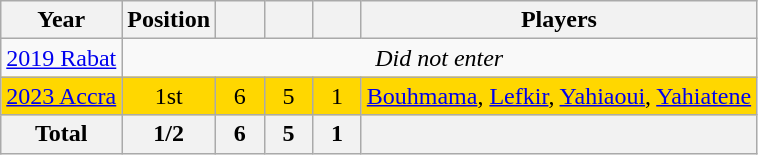<table class="wikitable" style="text-align: center;">
<tr>
<th>Year</th>
<th>Position</th>
<th width=25px></th>
<th width=25px></th>
<th width=25px></th>
<th>Players</th>
</tr>
<tr>
<td style="text-align: left;"> <a href='#'>2019 Rabat</a></td>
<td colspan=5><em>Did not enter</em></td>
</tr>
<tr bgcolor="#FFD700">
<td style="text-align: left;"> <a href='#'>2023 Accra</a></td>
<td>1st </td>
<td>6</td>
<td>5</td>
<td>1</td>
<td><a href='#'>Bouhmama</a>, <a href='#'>Lefkir</a>, <a href='#'>Yahiaoui</a>, <a href='#'>Yahiatene</a></td>
</tr>
<tr>
<th>Total</th>
<th>1/2</th>
<th>6</th>
<th>5</th>
<th>1</th>
<th></th>
</tr>
</table>
